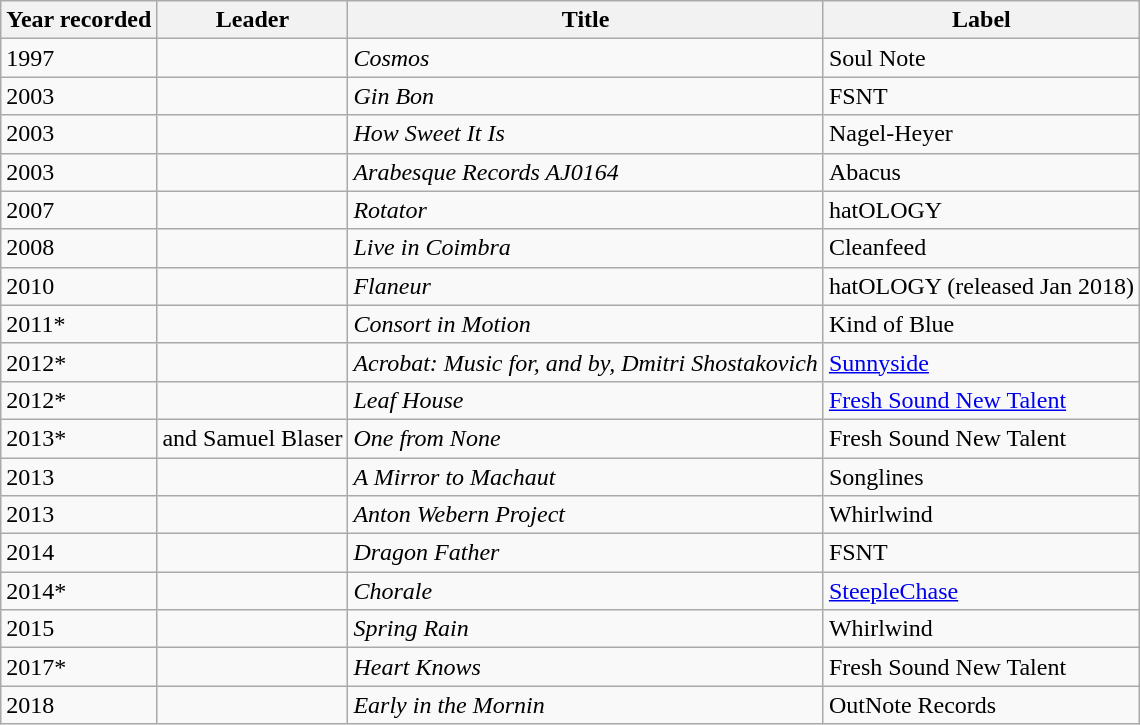<table class="wikitable sortable">
<tr>
<th>Year recorded</th>
<th>Leader</th>
<th>Title</th>
<th>Label</th>
</tr>
<tr>
<td>1997</td>
<td></td>
<td><em>Cosmos</em></td>
<td>Soul Note</td>
</tr>
<tr>
<td>2003</td>
<td></td>
<td><em>Gin Bon</em></td>
<td>FSNT</td>
</tr>
<tr>
<td>2003</td>
<td></td>
<td><em>How Sweet It Is</em></td>
<td>Nagel-Heyer</td>
</tr>
<tr>
<td>2003</td>
<td></td>
<td><em>Arabesque Records AJ0164</em></td>
<td>Abacus</td>
</tr>
<tr>
<td>2007</td>
<td></td>
<td><em>Rotator</em></td>
<td>hatOLOGY</td>
</tr>
<tr>
<td>2008</td>
<td></td>
<td><em>Live in Coimbra</em></td>
<td>Cleanfeed</td>
</tr>
<tr>
<td>2010</td>
<td></td>
<td><em>Flaneur</em></td>
<td>hatOLOGY (released Jan 2018)</td>
</tr>
<tr>
<td>2011*</td>
<td></td>
<td><em>Consort in Motion</em></td>
<td>Kind of Blue</td>
</tr>
<tr>
<td>2012*</td>
<td></td>
<td><em>Acrobat: Music for, and by, Dmitri Shostakovich</em></td>
<td><a href='#'>Sunnyside</a></td>
</tr>
<tr>
<td>2012*</td>
<td></td>
<td><em>Leaf House</em></td>
<td><a href='#'>Fresh Sound New Talent</a></td>
</tr>
<tr>
<td>2013*</td>
<td> and Samuel Blaser</td>
<td><em>One from None</em></td>
<td>Fresh Sound New Talent</td>
</tr>
<tr>
<td>2013</td>
<td></td>
<td><em>A Mirror to Machaut</em></td>
<td>Songlines</td>
</tr>
<tr>
<td>2013</td>
<td></td>
<td><em>Anton Webern Project</em></td>
<td>Whirlwind</td>
</tr>
<tr>
<td>2014</td>
<td></td>
<td><em>Dragon Father</em></td>
<td>FSNT</td>
</tr>
<tr>
<td>2014*</td>
<td></td>
<td><em>Chorale</em></td>
<td><a href='#'>SteepleChase</a></td>
</tr>
<tr>
<td>2015</td>
<td></td>
<td><em>Spring Rain</em></td>
<td>Whirlwind</td>
</tr>
<tr>
<td>2017*</td>
<td></td>
<td><em>Heart Knows</em></td>
<td>Fresh Sound New Talent</td>
</tr>
<tr>
<td>2018</td>
<td></td>
<td><em>Early in the Mornin<strong></td>
<td>OutNote Records</td>
</tr>
</table>
